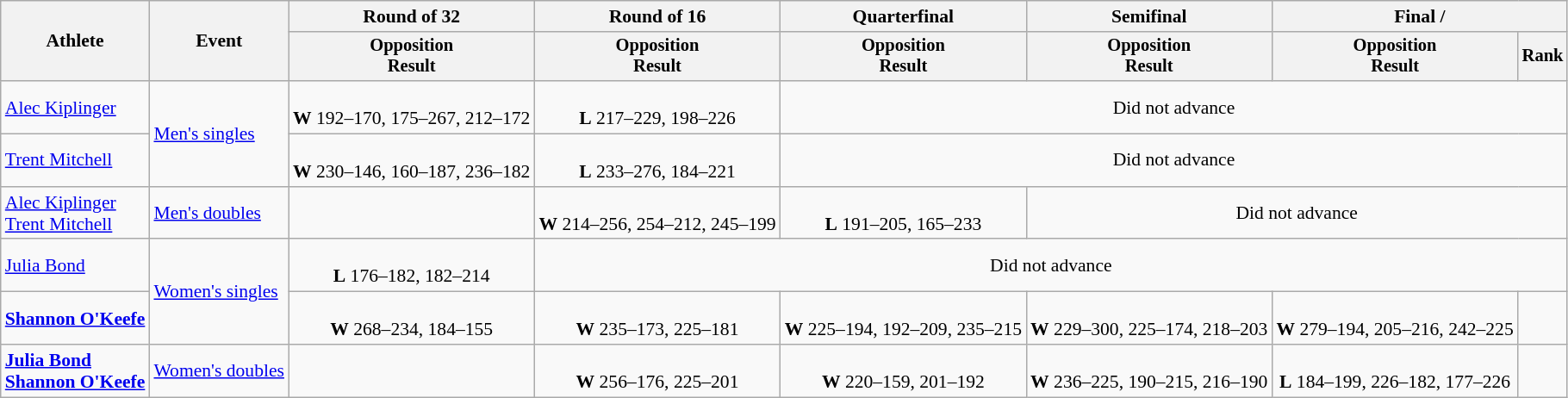<table class=wikitable style=font-size:90%;text-align:center>
<tr>
<th rowspan=2>Athlete</th>
<th rowspan=2>Event</th>
<th>Round of 32</th>
<th>Round of 16</th>
<th>Quarterfinal</th>
<th>Semifinal</th>
<th colspan=2>Final / </th>
</tr>
<tr style=font-size:95%>
<th>Opposition<br>Result</th>
<th>Opposition<br>Result</th>
<th>Opposition<br>Result</th>
<th>Opposition<br>Result</th>
<th>Opposition<br>Result</th>
<th>Rank</th>
</tr>
<tr>
<td align=left><a href='#'>Alec Kiplinger</a></td>
<td align=left rowspan=2><a href='#'>Men's singles</a></td>
<td><br><strong>W</strong> 192–170, 175–267, 212–172</td>
<td><br><strong>L</strong> 217–229, 198–226</td>
<td colspan=4>Did not advance</td>
</tr>
<tr>
<td align=left><a href='#'>Trent Mitchell</a></td>
<td><br><strong>W</strong> 230–146, 160–187, 236–182</td>
<td><br><strong>L</strong> 233–276, 184–221</td>
<td colspan=4>Did not advance</td>
</tr>
<tr>
<td align=left><a href='#'>Alec Kiplinger</a><br><a href='#'>Trent Mitchell</a></td>
<td align=left><a href='#'>Men's doubles</a></td>
<td></td>
<td><br><strong>W</strong> 214–256, 254–212, 245–199</td>
<td><br><strong>L</strong> 191–205, 165–233</td>
<td colspan=3>Did not advance</td>
</tr>
<tr>
<td align=left><a href='#'>Julia Bond</a></td>
<td align=left rowspan=2><a href='#'>Women's singles</a></td>
<td><br><strong>L</strong> 176–182, 182–214</td>
<td colspan=5>Did not advance</td>
</tr>
<tr>
<td align=left><strong><a href='#'>Shannon O'Keefe</a></strong></td>
<td><br><strong>W</strong> 268–234, 184–155</td>
<td><br><strong>W</strong> 235–173, 225–181</td>
<td><br><strong>W</strong> 225–194, 192–209, 235–215</td>
<td><br><strong>W</strong> 229–300, 225–174, 218–203</td>
<td><br><strong>W</strong> 279–194, 205–216, 242–225</td>
<td></td>
</tr>
<tr>
<td align=left><strong><a href='#'>Julia Bond</a><br><a href='#'>Shannon O'Keefe</a></strong></td>
<td align=left><a href='#'>Women's doubles</a></td>
<td></td>
<td><br><strong>W</strong> 256–176, 225–201</td>
<td><br><strong>W</strong> 220–159, 201–192</td>
<td><br><strong>W</strong> 236–225, 190–215, 216–190</td>
<td><br><strong>L</strong> 184–199, 226–182, 177–226</td>
<td></td>
</tr>
</table>
